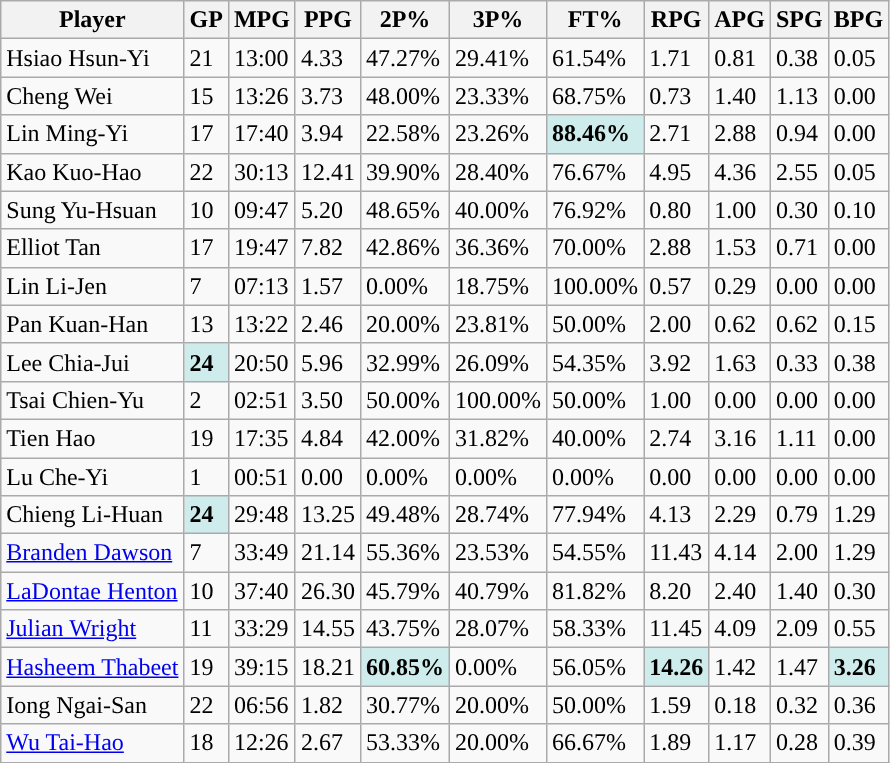<table class="wikitable">
<tr>
<th>Player</th>
<th>GP</th>
<th>MPG</th>
<th>PPG</th>
<th>2P%</th>
<th>3P%</th>
<th>FT%</th>
<th>RPG</th>
<th>APG</th>
<th>SPG</th>
<th>BPG</th>
</tr>
<tr>
<td>Hsiao Hsun-Yi</td>
<td>21</td>
<td>13:00</td>
<td>4.33</td>
<td>47.27%</td>
<td>29.41%</td>
<td>61.54%</td>
<td>1.71</td>
<td>0.81</td>
<td>0.38</td>
<td>0.05</td>
</tr>
<tr>
<td>Cheng Wei</td>
<td>15</td>
<td>13:26</td>
<td>3.73</td>
<td>48.00%</td>
<td>23.33%</td>
<td>68.75%</td>
<td>0.73</td>
<td>1.40</td>
<td>1.13</td>
<td>0.00</td>
</tr>
<tr>
<td>Lin Ming-Yi</td>
<td>17</td>
<td>17:40</td>
<td>3.94</td>
<td>22.58%</td>
<td>23.26%</td>
<td style="background-color: #CFECEC"><strong>88.46%</strong></td>
<td>2.71</td>
<td>2.88</td>
<td>0.94</td>
<td>0.00</td>
</tr>
<tr>
<td>Kao Kuo-Hao</td>
<td>22</td>
<td>30:13</td>
<td>12.41</td>
<td>39.90%</td>
<td>28.40%</td>
<td>76.67%</td>
<td>4.95</td>
<td>4.36</td>
<td>2.55</td>
<td>0.05</td>
</tr>
<tr>
<td>Sung Yu-Hsuan</td>
<td>10</td>
<td>09:47</td>
<td>5.20</td>
<td>48.65%</td>
<td>40.00%</td>
<td>76.92%</td>
<td>0.80</td>
<td>1.00</td>
<td>0.30</td>
<td>0.10</td>
</tr>
<tr>
<td>Elliot Tan</td>
<td>17</td>
<td>19:47</td>
<td>7.82</td>
<td>42.86%</td>
<td>36.36%</td>
<td>70.00%</td>
<td>2.88</td>
<td>1.53</td>
<td>0.71</td>
<td>0.00</td>
</tr>
<tr>
<td>Lin Li-Jen</td>
<td>7</td>
<td>07:13</td>
<td>1.57</td>
<td>0.00%</td>
<td>18.75%</td>
<td>100.00%</td>
<td>0.57</td>
<td>0.29</td>
<td>0.00</td>
<td>0.00</td>
</tr>
<tr>
<td>Pan Kuan-Han</td>
<td>13</td>
<td>13:22</td>
<td>2.46</td>
<td>20.00%</td>
<td>23.81%</td>
<td>50.00%</td>
<td>2.00</td>
<td>0.62</td>
<td>0.62</td>
<td>0.15</td>
</tr>
<tr>
<td>Lee Chia-Jui</td>
<td style="background-color: #CFECEC"><strong>24</strong></td>
<td>20:50</td>
<td>5.96</td>
<td>32.99%</td>
<td>26.09%</td>
<td>54.35%</td>
<td>3.92</td>
<td>1.63</td>
<td>0.33</td>
<td>0.38</td>
</tr>
<tr>
<td>Tsai Chien-Yu</td>
<td>2</td>
<td>02:51</td>
<td>3.50</td>
<td>50.00%</td>
<td>100.00%</td>
<td>50.00%</td>
<td>1.00</td>
<td>0.00</td>
<td>0.00</td>
<td>0.00</td>
</tr>
<tr>
<td>Tien Hao</td>
<td>19</td>
<td>17:35</td>
<td>4.84</td>
<td>42.00%</td>
<td>31.82%</td>
<td>40.00%</td>
<td>2.74</td>
<td>3.16</td>
<td>1.11</td>
<td>0.00</td>
</tr>
<tr>
<td>Lu Che-Yi</td>
<td>1</td>
<td>00:51</td>
<td>0.00</td>
<td>0.00%</td>
<td>0.00%</td>
<td>0.00%</td>
<td>0.00</td>
<td>0.00</td>
<td>0.00</td>
<td>0.00</td>
</tr>
<tr>
<td>Chieng Li-Huan</td>
<td style="background-color: #CFECEC"><strong>24</strong></td>
<td>29:48</td>
<td>13.25</td>
<td>49.48%</td>
<td>28.74%</td>
<td>77.94%</td>
<td>4.13</td>
<td>2.29</td>
<td>0.79</td>
<td>1.29</td>
</tr>
<tr>
<td><a href='#'>Branden Dawson</a></td>
<td>7</td>
<td>33:49</td>
<td>21.14</td>
<td>55.36%</td>
<td>23.53%</td>
<td>54.55%</td>
<td>11.43</td>
<td>4.14</td>
<td>2.00</td>
<td>1.29</td>
</tr>
<tr>
<td><a href='#'>LaDontae Henton</a></td>
<td>10</td>
<td>37:40</td>
<td>26.30</td>
<td>45.79%</td>
<td>40.79%</td>
<td>81.82%</td>
<td>8.20</td>
<td>2.40</td>
<td>1.40</td>
<td>0.30</td>
</tr>
<tr>
<td><a href='#'>Julian Wright</a></td>
<td>11</td>
<td>33:29</td>
<td>14.55</td>
<td>43.75%</td>
<td>28.07%</td>
<td>58.33%</td>
<td>11.45</td>
<td>4.09</td>
<td>2.09</td>
<td>0.55</td>
</tr>
<tr>
<td><a href='#'>Hasheem Thabeet</a></td>
<td>19</td>
<td>39:15</td>
<td>18.21</td>
<td style="background-color: #CFECEC"><strong>60.85%</strong></td>
<td>0.00%</td>
<td>56.05%</td>
<td style="background-color: #CFECEC"><strong>14.26</strong></td>
<td>1.42</td>
<td>1.47</td>
<td style="background-color: #CFECEC"><strong>3.26</strong></td>
</tr>
<tr>
<td>Iong Ngai-San</td>
<td>22</td>
<td>06:56</td>
<td>1.82</td>
<td>30.77%</td>
<td>20.00%</td>
<td>50.00%</td>
<td>1.59</td>
<td>0.18</td>
<td>0.32</td>
<td>0.36</td>
</tr>
<tr>
<td><a href='#'>Wu Tai-Hao</a></td>
<td>18</td>
<td>12:26</td>
<td>2.67</td>
<td>53.33%</td>
<td>20.00%</td>
<td>66.67%</td>
<td>1.89</td>
<td>1.17</td>
<td>0.28</td>
<td>0.39</td>
</tr>
</table>
